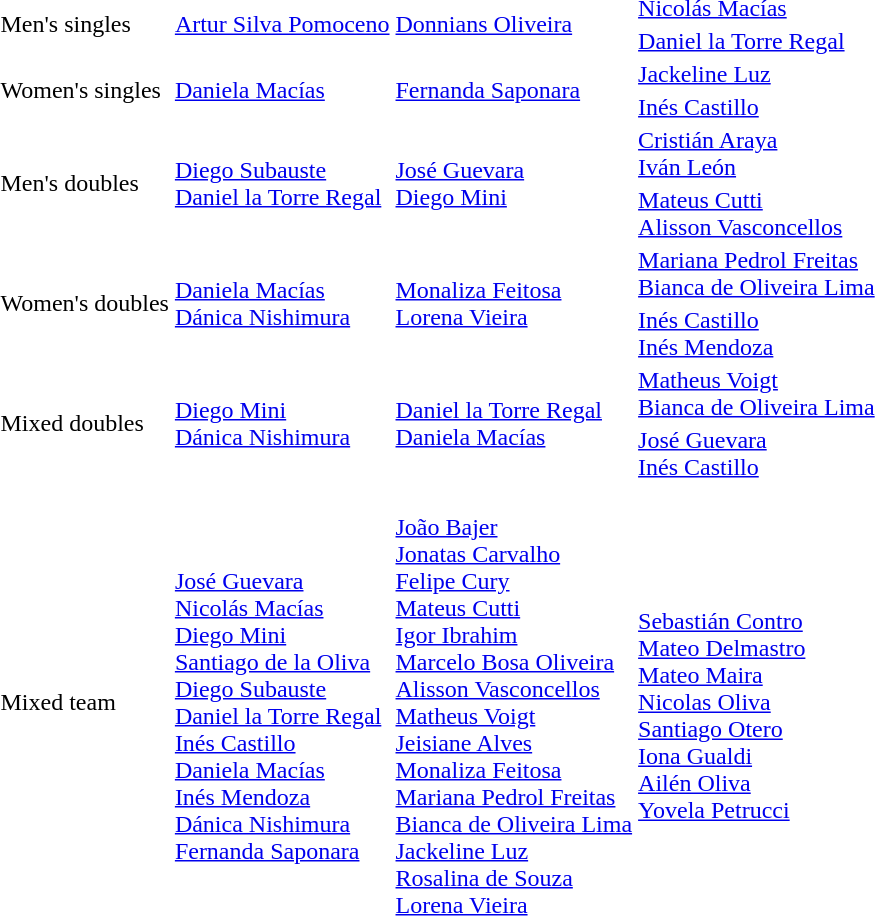<table>
<tr>
<td rowspan="2">Men's singles</td>
<td rowspan="2"> <a href='#'>Artur Silva Pomoceno</a></td>
<td rowspan="2"> <a href='#'>Donnians Oliveira</a></td>
<td> <a href='#'>Nicolás Macías</a></td>
</tr>
<tr>
<td> <a href='#'>Daniel la Torre Regal</a></td>
</tr>
<tr>
<td rowspan="2">Women's singles</td>
<td rowspan="2"> <a href='#'>Daniela Macías</a></td>
<td rowspan="2"> <a href='#'>Fernanda Saponara</a></td>
<td> <a href='#'>Jackeline Luz</a></td>
</tr>
<tr>
<td> <a href='#'>Inés Castillo</a></td>
</tr>
<tr>
<td rowspan="2">Men's doubles</td>
<td rowspan="2"> <a href='#'>Diego Subauste</a><br> <a href='#'>Daniel la Torre Regal</a></td>
<td rowspan="2"> <a href='#'>José Guevara</a><br> <a href='#'>Diego Mini</a></td>
<td> <a href='#'>Cristián Araya</a><br> <a href='#'>Iván León</a></td>
</tr>
<tr>
<td> <a href='#'>Mateus Cutti</a><br> <a href='#'>Alisson Vasconcellos</a></td>
</tr>
<tr>
<td rowspan="2">Women's doubles</td>
<td rowspan="2"> <a href='#'>Daniela Macías</a><br> <a href='#'>Dánica Nishimura</a></td>
<td rowspan="2"> <a href='#'>Monaliza Feitosa</a><br> <a href='#'>Lorena Vieira</a></td>
<td> <a href='#'>Mariana Pedrol Freitas</a><br> <a href='#'>Bianca de Oliveira Lima</a></td>
</tr>
<tr>
<td> <a href='#'>Inés Castillo</a><br> <a href='#'>Inés Mendoza</a></td>
</tr>
<tr>
<td rowspan="2">Mixed doubles</td>
<td rowspan="2"> <a href='#'>Diego Mini</a><br> <a href='#'>Dánica Nishimura</a></td>
<td rowspan="2"> <a href='#'>Daniel la Torre Regal</a><br> <a href='#'>Daniela Macías</a></td>
<td> <a href='#'>Matheus Voigt</a><br> <a href='#'>Bianca de Oliveira Lima</a></td>
</tr>
<tr>
<td> <a href='#'>José Guevara</a><br> <a href='#'>Inés Castillo</a></td>
</tr>
<tr>
<td>Mixed team</td>
<td align="left"><br><a href='#'>José Guevara</a><br><a href='#'>Nicolás Macías</a><br><a href='#'>Diego Mini</a><br><a href='#'>Santiago de la Oliva</a><br><a href='#'>Diego Subauste</a><br><a href='#'>Daniel la Torre Regal</a><br><a href='#'>Inés Castillo</a><br><a href='#'>Daniela Macías</a><br><a href='#'>Inés Mendoza</a><br><a href='#'>Dánica Nishimura</a><br><a href='#'>Fernanda Saponara</a></td>
<td align="left"><br><a href='#'>João Bajer</a><br><a href='#'>Jonatas Carvalho</a><br><a href='#'>Felipe Cury</a><br><a href='#'>Mateus Cutti</a><br><a href='#'>Igor Ibrahim</a><br><a href='#'>Marcelo Bosa Oliveira</a><br><a href='#'>Alisson Vasconcellos</a><br><a href='#'>Matheus Voigt</a><br><a href='#'>Jeisiane Alves</a><br><a href='#'>Monaliza Feitosa</a><br><a href='#'>Mariana Pedrol Freitas</a><br><a href='#'>Bianca de Oliveira Lima</a><br><a href='#'>Jackeline Luz</a><br><a href='#'>Rosalina de Souza</a><br><a href='#'>Lorena Vieira</a></td>
<td align="left"><br><a href='#'>Sebastián Contro</a><br><a href='#'>Mateo Delmastro</a><br><a href='#'>Mateo Maira</a><br><a href='#'>Nicolas Oliva</a><br><a href='#'>Santiago Otero</a><br><a href='#'>Iona Gualdi</a><br><a href='#'>Ailén Oliva</a><br><a href='#'>Yovela Petrucci</a></td>
</tr>
</table>
